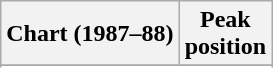<table class="wikitable sortable plainrowheaders" style="text-align:center">
<tr>
<th scope="col">Chart (1987–88)</th>
<th scope="col">Peak<br>position</th>
</tr>
<tr>
</tr>
<tr>
</tr>
<tr>
</tr>
<tr>
</tr>
</table>
